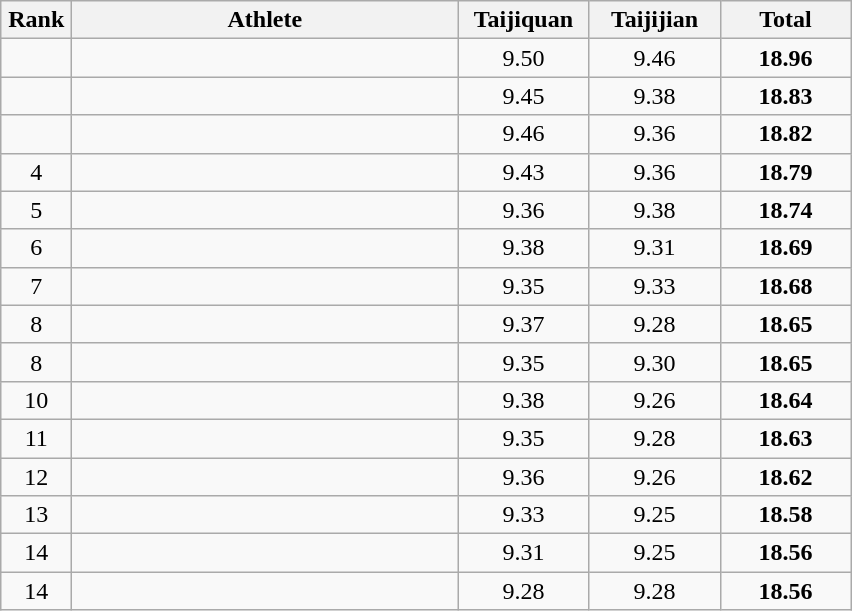<table class=wikitable style="text-align:center">
<tr>
<th width=40>Rank</th>
<th width=250>Athlete</th>
<th width=80>Taijiquan</th>
<th width=80>Taijijian</th>
<th width=80>Total</th>
</tr>
<tr>
<td></td>
<td align=left></td>
<td>9.50</td>
<td>9.46</td>
<td><strong>18.96</strong></td>
</tr>
<tr>
<td></td>
<td align=left></td>
<td>9.45</td>
<td>9.38</td>
<td><strong>18.83</strong></td>
</tr>
<tr>
<td></td>
<td align=left></td>
<td>9.46</td>
<td>9.36</td>
<td><strong>18.82</strong></td>
</tr>
<tr>
<td>4</td>
<td align=left></td>
<td>9.43</td>
<td>9.36</td>
<td><strong>18.79</strong></td>
</tr>
<tr>
<td>5</td>
<td align=left></td>
<td>9.36</td>
<td>9.38</td>
<td><strong>18.74</strong></td>
</tr>
<tr>
<td>6</td>
<td align=left></td>
<td>9.38</td>
<td>9.31</td>
<td><strong>18.69</strong></td>
</tr>
<tr>
<td>7</td>
<td align=left></td>
<td>9.35</td>
<td>9.33</td>
<td><strong>18.68</strong></td>
</tr>
<tr>
<td>8</td>
<td align=left></td>
<td>9.37</td>
<td>9.28</td>
<td><strong>18.65</strong></td>
</tr>
<tr>
<td>8</td>
<td align=left></td>
<td>9.35</td>
<td>9.30</td>
<td><strong>18.65</strong></td>
</tr>
<tr>
<td>10</td>
<td align=left></td>
<td>9.38</td>
<td>9.26</td>
<td><strong>18.64</strong></td>
</tr>
<tr>
<td>11</td>
<td align=left></td>
<td>9.35</td>
<td>9.28</td>
<td><strong>18.63</strong></td>
</tr>
<tr>
<td>12</td>
<td align=left></td>
<td>9.36</td>
<td>9.26</td>
<td><strong>18.62</strong></td>
</tr>
<tr>
<td>13</td>
<td align=left></td>
<td>9.33</td>
<td>9.25</td>
<td><strong>18.58</strong></td>
</tr>
<tr>
<td>14</td>
<td align=left></td>
<td>9.31</td>
<td>9.25</td>
<td><strong>18.56</strong></td>
</tr>
<tr>
<td>14</td>
<td align=left></td>
<td>9.28</td>
<td>9.28</td>
<td><strong>18.56</strong></td>
</tr>
</table>
